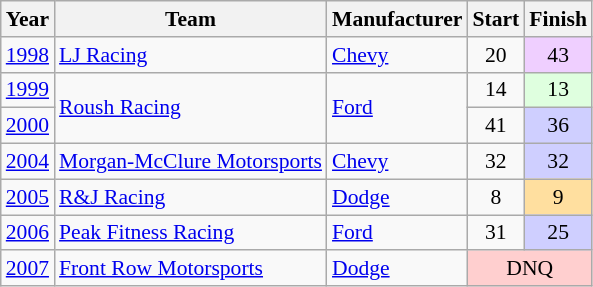<table class="wikitable" style="font-size: 90%;">
<tr>
<th>Year</th>
<th>Team</th>
<th>Manufacturer</th>
<th>Start</th>
<th>Finish</th>
</tr>
<tr>
<td><a href='#'>1998</a></td>
<td><a href='#'>LJ Racing</a></td>
<td><a href='#'>Chevy</a></td>
<td align=center>20</td>
<td align=center style="background:#EFCFFF;">43</td>
</tr>
<tr>
<td><a href='#'>1999</a></td>
<td rowspan=2><a href='#'>Roush Racing</a></td>
<td rowspan=2><a href='#'>Ford</a></td>
<td align=center>14</td>
<td align=center  style="background:#DFFFDF;">13</td>
</tr>
<tr>
<td><a href='#'>2000</a></td>
<td align=center>41</td>
<td align=center style="background:#CFCFFF;">36</td>
</tr>
<tr>
<td><a href='#'>2004</a></td>
<td><a href='#'>Morgan-McClure Motorsports</a></td>
<td><a href='#'>Chevy</a></td>
<td align=center>32</td>
<td align=center style="background:#CFCFFF;">32</td>
</tr>
<tr>
<td><a href='#'>2005</a></td>
<td><a href='#'>R&J Racing</a></td>
<td><a href='#'>Dodge</a></td>
<td align=center>8</td>
<td align=center style="background:#FFDF9F;">9</td>
</tr>
<tr>
<td><a href='#'>2006</a></td>
<td><a href='#'>Peak Fitness Racing</a></td>
<td><a href='#'>Ford</a></td>
<td align=center>31</td>
<td align=center style="background:#CFCFFF;">25</td>
</tr>
<tr>
<td><a href='#'>2007</a></td>
<td><a href='#'>Front Row Motorsports</a></td>
<td><a href='#'>Dodge</a></td>
<td align=center colspan=2 style="background:#FFCFCF;">DNQ</td>
</tr>
</table>
